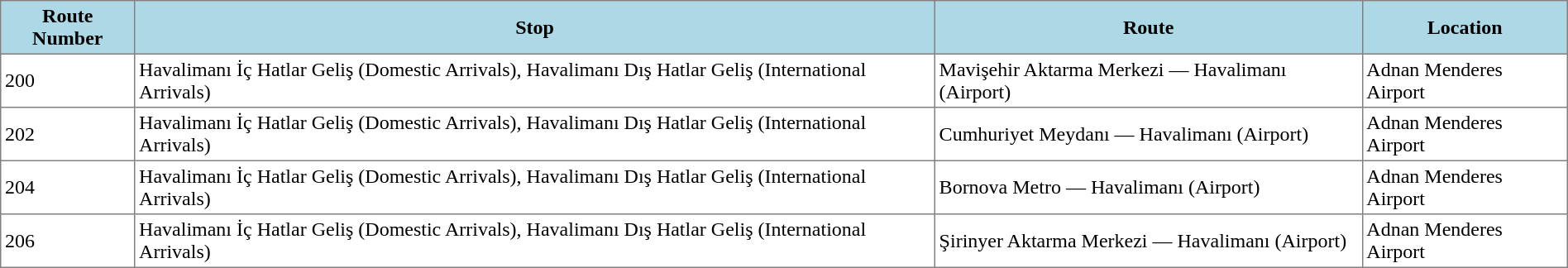<table class="toccolours" cellpadding="3" border="1" style="margin:1em auto; border-collapse:collapse">
<tr style="background:lightblue;">
<th>Route Number</th>
<th>Stop</th>
<th>Route</th>
<th>Location</th>
</tr>
<tr>
<td>200 </td>
<td>Havalimanı İç Hatlar Geliş (Domestic Arrivals), Havalimanı Dış Hatlar Geliş (International Arrivals)</td>
<td>Mavişehir Aktarma Merkezi — Havalimanı (Airport)</td>
<td>Adnan Menderes Airport</td>
</tr>
<tr>
<td>202 </td>
<td>Havalimanı İç Hatlar Geliş (Domestic Arrivals), Havalimanı Dış Hatlar Geliş (International Arrivals)</td>
<td>Cumhuriyet Meydanı — Havalimanı (Airport)</td>
<td>Adnan Menderes Airport</td>
</tr>
<tr>
<td>204 </td>
<td>Havalimanı İç Hatlar Geliş (Domestic Arrivals), Havalimanı Dış Hatlar Geliş (International Arrivals)</td>
<td>Bornova Metro — Havalimanı (Airport)</td>
<td>Adnan Menderes Airport</td>
</tr>
<tr>
<td>206 </td>
<td>Havalimanı İç Hatlar Geliş (Domestic Arrivals), Havalimanı Dış Hatlar Geliş (International Arrivals)</td>
<td>Şirinyer Aktarma Merkezi — Havalimanı (Airport)</td>
<td>Adnan Menderes Airport</td>
</tr>
</table>
